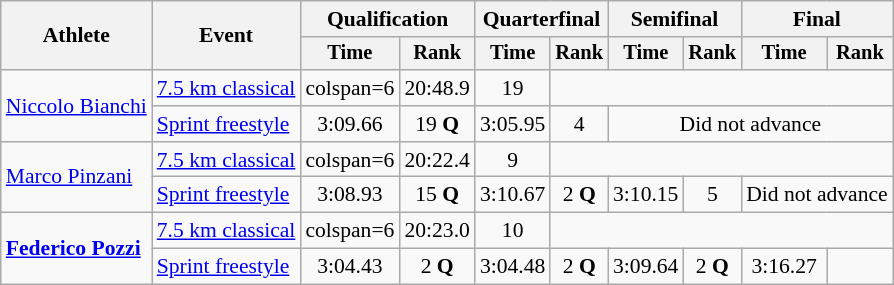<table class="wikitable" style="font-size:90%">
<tr>
<th rowspan="2">Athlete</th>
<th rowspan="2">Event</th>
<th colspan="2">Qualification</th>
<th colspan="2">Quarterfinal</th>
<th colspan="2">Semifinal</th>
<th colspan="2">Final</th>
</tr>
<tr style="font-size:95%">
<th>Time</th>
<th>Rank</th>
<th>Time</th>
<th>Rank</th>
<th>Time</th>
<th>Rank</th>
<th>Time</th>
<th>Rank</th>
</tr>
<tr align=center>
<td align=left rowspan=2><a href='#'>Niccolo Bianchi</a></td>
<td align=left><a href='#'>7.5 km classical</a></td>
<td>colspan=6</td>
<td>20:48.9</td>
<td>19</td>
</tr>
<tr align=center>
<td align=left><a href='#'>Sprint freestyle</a></td>
<td>3:09.66</td>
<td>19 <strong>Q</strong></td>
<td>3:05.95</td>
<td>4</td>
<td colspan=4>Did not advance</td>
</tr>
<tr align=center>
<td align=left rowspan=2><a href='#'>Marco Pinzani</a></td>
<td align=left><a href='#'>7.5 km classical</a></td>
<td>colspan=6</td>
<td>20:22.4</td>
<td>9</td>
</tr>
<tr align=center>
<td align=left><a href='#'>Sprint freestyle</a></td>
<td>3:08.93</td>
<td>15 <strong>Q</strong></td>
<td>3:10.67</td>
<td>2 <strong>Q</strong></td>
<td>3:10.15</td>
<td>5</td>
<td colspan=2>Did not advance</td>
</tr>
<tr align=center>
<td align=left rowspan=2><strong><a href='#'>Federico Pozzi</a></strong></td>
<td align=left><a href='#'>7.5 km classical</a></td>
<td>colspan=6</td>
<td>20:23.0</td>
<td>10</td>
</tr>
<tr align=center>
<td align=left><a href='#'>Sprint freestyle</a></td>
<td>3:04.43</td>
<td>2 <strong>Q</strong></td>
<td>3:04.48</td>
<td>2 <strong>Q</strong></td>
<td>3:09.64</td>
<td>2 <strong>Q</strong></td>
<td>3:16.27</td>
<td></td>
</tr>
</table>
